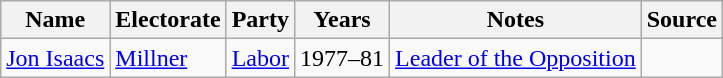<table class="wikitable">
<tr>
<th>Name</th>
<th>Electorate</th>
<th>Party</th>
<th>Years</th>
<th>Notes</th>
<th>Source</th>
</tr>
<tr>
<td><a href='#'>Jon Isaacs</a></td>
<td><a href='#'>Millner</a></td>
<td><a href='#'>Labor</a></td>
<td>1977–81</td>
<td><a href='#'>Leader of the Opposition</a></td>
<td></td>
</tr>
</table>
